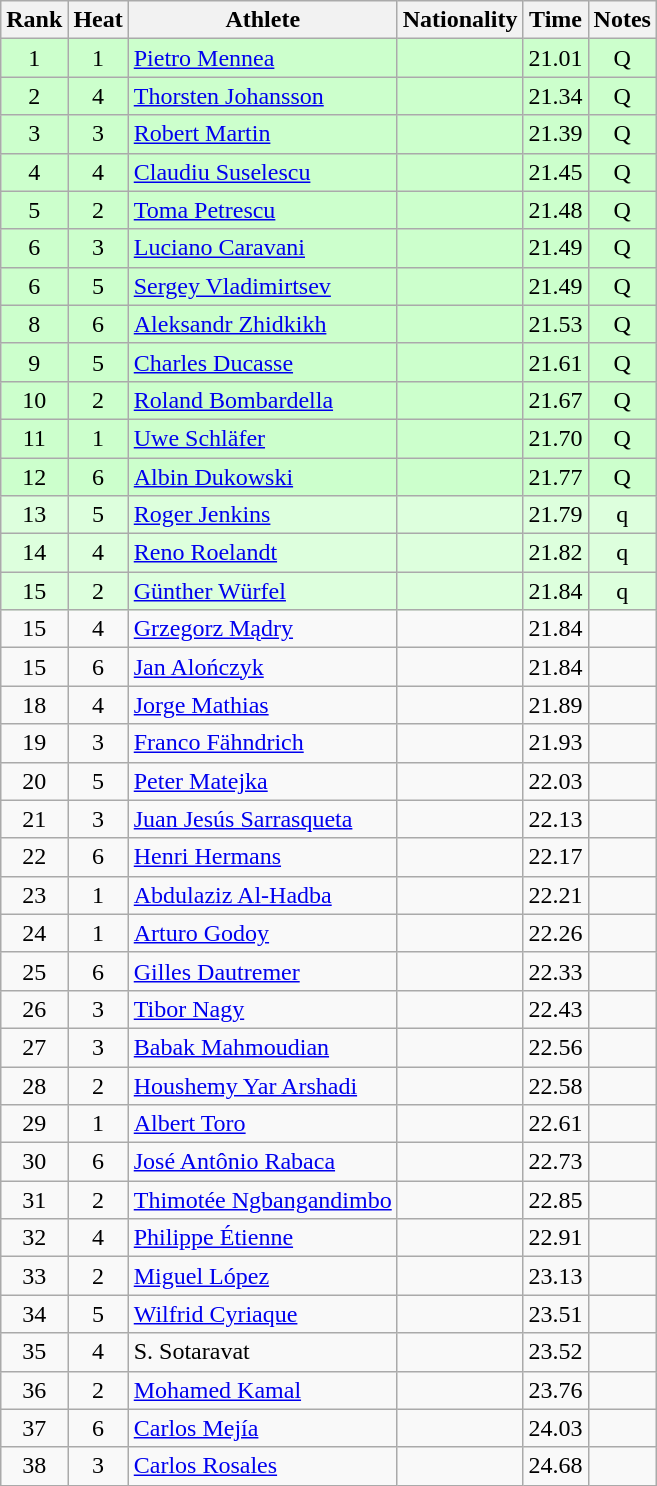<table class="wikitable sortable" style="text-align:center">
<tr>
<th>Rank</th>
<th>Heat</th>
<th>Athlete</th>
<th>Nationality</th>
<th>Time</th>
<th>Notes</th>
</tr>
<tr bgcolor=ccffcc>
<td>1</td>
<td>1</td>
<td align=left><a href='#'>Pietro Mennea</a></td>
<td align=left></td>
<td>21.01</td>
<td>Q</td>
</tr>
<tr bgcolor=ccffcc>
<td>2</td>
<td>4</td>
<td align=left><a href='#'>Thorsten Johansson</a></td>
<td align=left></td>
<td>21.34</td>
<td>Q</td>
</tr>
<tr bgcolor=ccffcc>
<td>3</td>
<td>3</td>
<td align=left><a href='#'>Robert Martin</a></td>
<td align=left></td>
<td>21.39</td>
<td>Q</td>
</tr>
<tr bgcolor=ccffcc>
<td>4</td>
<td>4</td>
<td align=left><a href='#'>Claudiu Suselescu</a></td>
<td align=left></td>
<td>21.45</td>
<td>Q</td>
</tr>
<tr bgcolor=ccffcc>
<td>5</td>
<td>2</td>
<td align=left><a href='#'>Toma Petrescu</a></td>
<td align=left></td>
<td>21.48</td>
<td>Q</td>
</tr>
<tr bgcolor=ccffcc>
<td>6</td>
<td>3</td>
<td align=left><a href='#'>Luciano Caravani</a></td>
<td align=left></td>
<td>21.49</td>
<td>Q</td>
</tr>
<tr bgcolor=ccffcc>
<td>6</td>
<td>5</td>
<td align=left><a href='#'>Sergey Vladimirtsev</a></td>
<td align=left></td>
<td>21.49</td>
<td>Q</td>
</tr>
<tr bgcolor=ccffcc>
<td>8</td>
<td>6</td>
<td align=left><a href='#'>Aleksandr Zhidkikh</a></td>
<td align=left></td>
<td>21.53</td>
<td>Q</td>
</tr>
<tr bgcolor=ccffcc>
<td>9</td>
<td>5</td>
<td align=left><a href='#'>Charles Ducasse</a></td>
<td align=left></td>
<td>21.61</td>
<td>Q</td>
</tr>
<tr bgcolor=ccffcc>
<td>10</td>
<td>2</td>
<td align=left><a href='#'>Roland Bombardella</a></td>
<td align=left></td>
<td>21.67</td>
<td>Q</td>
</tr>
<tr bgcolor=ccffcc>
<td>11</td>
<td>1</td>
<td align=left><a href='#'>Uwe Schläfer</a></td>
<td align=left></td>
<td>21.70</td>
<td>Q</td>
</tr>
<tr bgcolor=ccffcc>
<td>12</td>
<td>6</td>
<td align=left><a href='#'>Albin Dukowski</a></td>
<td align=left></td>
<td>21.77</td>
<td>Q</td>
</tr>
<tr bgcolor=ddffdd>
<td>13</td>
<td>5</td>
<td align=left><a href='#'>Roger Jenkins</a></td>
<td align=left></td>
<td>21.79</td>
<td>q</td>
</tr>
<tr bgcolor=ddffdd>
<td>14</td>
<td>4</td>
<td align=left><a href='#'>Reno Roelandt</a></td>
<td align=left></td>
<td>21.82</td>
<td>q</td>
</tr>
<tr bgcolor=ddffdd>
<td>15</td>
<td>2</td>
<td align=left><a href='#'>Günther Würfel</a></td>
<td align=left></td>
<td>21.84</td>
<td>q</td>
</tr>
<tr>
<td>15</td>
<td>4</td>
<td align=left><a href='#'>Grzegorz Mądry</a></td>
<td align=left></td>
<td>21.84</td>
<td></td>
</tr>
<tr>
<td>15</td>
<td>6</td>
<td align=left><a href='#'>Jan Alończyk</a></td>
<td align=left></td>
<td>21.84</td>
<td></td>
</tr>
<tr>
<td>18</td>
<td>4</td>
<td align=left><a href='#'>Jorge Mathias</a></td>
<td align=left></td>
<td>21.89</td>
<td></td>
</tr>
<tr>
<td>19</td>
<td>3</td>
<td align=left><a href='#'>Franco Fähndrich</a></td>
<td align=left></td>
<td>21.93</td>
<td></td>
</tr>
<tr>
<td>20</td>
<td>5</td>
<td align=left><a href='#'>Peter Matejka</a></td>
<td align=left></td>
<td>22.03</td>
<td></td>
</tr>
<tr>
<td>21</td>
<td>3</td>
<td align=left><a href='#'>Juan Jesús Sarrasqueta</a></td>
<td align=left></td>
<td>22.13</td>
<td></td>
</tr>
<tr>
<td>22</td>
<td>6</td>
<td align=left><a href='#'>Henri Hermans</a></td>
<td align=left></td>
<td>22.17</td>
<td></td>
</tr>
<tr>
<td>23</td>
<td>1</td>
<td align=left><a href='#'>Abdulaziz Al-Hadba</a></td>
<td align=left></td>
<td>22.21</td>
<td></td>
</tr>
<tr>
<td>24</td>
<td>1</td>
<td align=left><a href='#'>Arturo Godoy</a></td>
<td align=left></td>
<td>22.26</td>
<td></td>
</tr>
<tr>
<td>25</td>
<td>6</td>
<td align=left><a href='#'>Gilles Dautremer</a></td>
<td align=left></td>
<td>22.33</td>
<td></td>
</tr>
<tr>
<td>26</td>
<td>3</td>
<td align=left><a href='#'>Tibor Nagy</a></td>
<td align=left></td>
<td>22.43</td>
<td></td>
</tr>
<tr>
<td>27</td>
<td>3</td>
<td align=left><a href='#'>Babak Mahmoudian</a></td>
<td align=left></td>
<td>22.56</td>
<td></td>
</tr>
<tr>
<td>28</td>
<td>2</td>
<td align=left><a href='#'>Houshemy Yar Arshadi</a></td>
<td align=left></td>
<td>22.58</td>
<td></td>
</tr>
<tr>
<td>29</td>
<td>1</td>
<td align=left><a href='#'>Albert Toro</a></td>
<td align=left></td>
<td>22.61</td>
<td></td>
</tr>
<tr>
<td>30</td>
<td>6</td>
<td align=left><a href='#'>José Antônio Rabaca</a></td>
<td align=left></td>
<td>22.73</td>
<td></td>
</tr>
<tr>
<td>31</td>
<td>2</td>
<td align=left><a href='#'>Thimotée Ngbangandimbo</a></td>
<td align=left></td>
<td>22.85</td>
<td></td>
</tr>
<tr>
<td>32</td>
<td>4</td>
<td align=left><a href='#'>Philippe Étienne</a></td>
<td align=left></td>
<td>22.91</td>
<td></td>
</tr>
<tr>
<td>33</td>
<td>2</td>
<td align=left><a href='#'>Miguel López</a></td>
<td align=left></td>
<td>23.13</td>
<td></td>
</tr>
<tr>
<td>34</td>
<td>5</td>
<td align=left><a href='#'>Wilfrid Cyriaque</a></td>
<td align=left></td>
<td>23.51</td>
<td></td>
</tr>
<tr>
<td>35</td>
<td>4</td>
<td align=left>S. Sotaravat</td>
<td align=left></td>
<td>23.52</td>
<td></td>
</tr>
<tr>
<td>36</td>
<td>2</td>
<td align=left><a href='#'>Mohamed Kamal</a></td>
<td align=left></td>
<td>23.76</td>
<td></td>
</tr>
<tr>
<td>37</td>
<td>6</td>
<td align=left><a href='#'>Carlos Mejía</a></td>
<td align=left></td>
<td>24.03</td>
<td></td>
</tr>
<tr>
<td>38</td>
<td>3</td>
<td align=left><a href='#'>Carlos Rosales</a></td>
<td align=left></td>
<td>24.68</td>
<td></td>
</tr>
</table>
